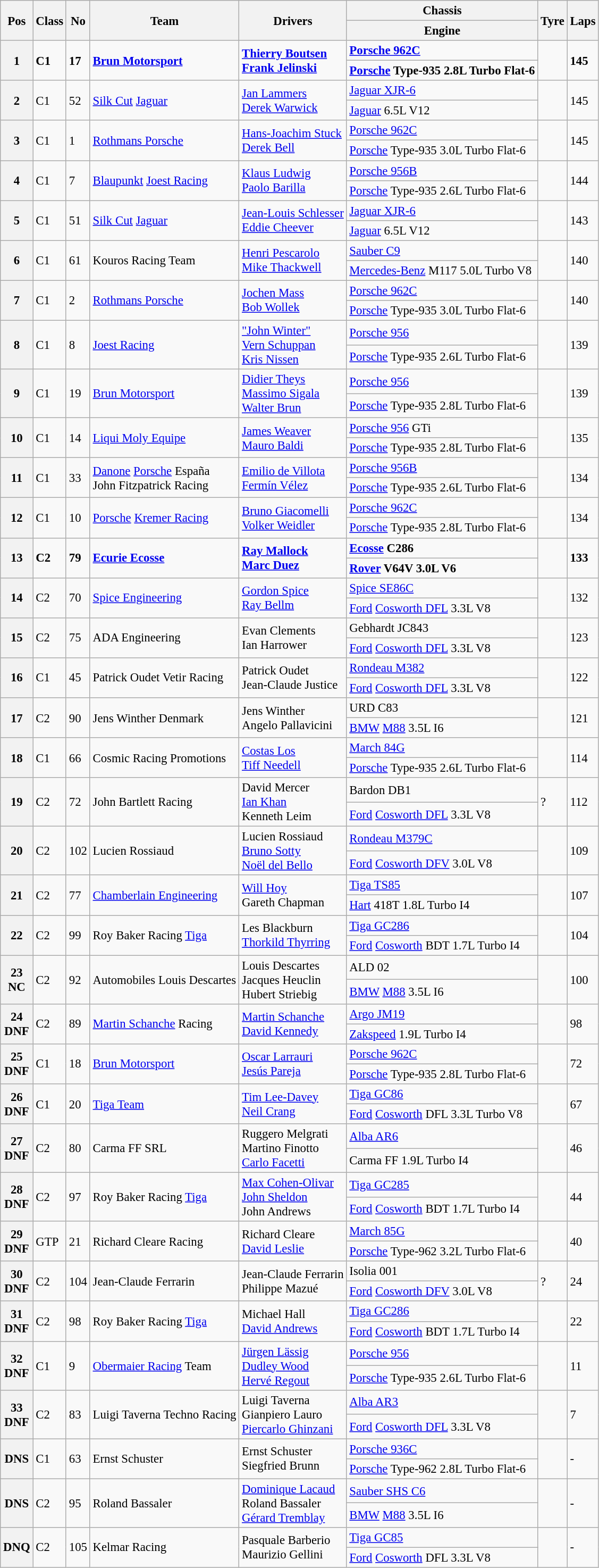<table class="wikitable" style="font-size: 95%;">
<tr>
<th rowspan=2>Pos</th>
<th rowspan=2>Class</th>
<th rowspan=2>No</th>
<th rowspan=2>Team</th>
<th rowspan=2>Drivers</th>
<th>Chassis</th>
<th rowspan=2>Tyre</th>
<th rowspan=2>Laps</th>
</tr>
<tr>
<th>Engine</th>
</tr>
<tr style="font-weight:bold">
<th rowspan=2>1</th>
<td rowspan=2>C1</td>
<td rowspan=2>17</td>
<td rowspan=2> <a href='#'>Brun Motorsport</a></td>
<td rowspan=2> <a href='#'>Thierry Boutsen</a><br> <a href='#'>Frank Jelinski</a></td>
<td><a href='#'>Porsche 962C</a></td>
<td rowspan=2></td>
<td rowspan=2>145</td>
</tr>
<tr style="font-weight:bold">
<td><a href='#'>Porsche</a> Type-935 2.8L Turbo Flat-6</td>
</tr>
<tr>
<th rowspan=2>2</th>
<td rowspan=2>C1</td>
<td rowspan=2>52</td>
<td rowspan=2> <a href='#'>Silk Cut</a> <a href='#'>Jaguar</a></td>
<td rowspan=2> <a href='#'>Jan Lammers</a><br> <a href='#'>Derek Warwick</a></td>
<td><a href='#'>Jaguar XJR-6</a></td>
<td rowspan=2></td>
<td rowspan=2>145</td>
</tr>
<tr>
<td><a href='#'>Jaguar</a> 6.5L V12</td>
</tr>
<tr>
<th rowspan=2>3</th>
<td rowspan=2>C1</td>
<td rowspan=2>1</td>
<td rowspan=2> <a href='#'>Rothmans Porsche</a></td>
<td rowspan=2> <a href='#'>Hans-Joachim Stuck</a><br> <a href='#'>Derek Bell</a></td>
<td><a href='#'>Porsche 962C</a></td>
<td rowspan=2></td>
<td rowspan=2>145</td>
</tr>
<tr>
<td><a href='#'>Porsche</a> Type-935 3.0L Turbo Flat-6</td>
</tr>
<tr>
<th rowspan=2>4</th>
<td rowspan=2>C1</td>
<td rowspan=2>7</td>
<td rowspan=2> <a href='#'>Blaupunkt</a> <a href='#'>Joest Racing</a></td>
<td rowspan=2> <a href='#'>Klaus Ludwig</a><br> <a href='#'>Paolo Barilla</a></td>
<td><a href='#'>Porsche 956B</a></td>
<td rowspan=2></td>
<td rowspan=2>144</td>
</tr>
<tr>
<td><a href='#'>Porsche</a> Type-935 2.6L Turbo Flat-6</td>
</tr>
<tr>
<th rowspan=2>5</th>
<td rowspan=2>C1</td>
<td rowspan=2>51</td>
<td rowspan=2> <a href='#'>Silk Cut</a> <a href='#'>Jaguar</a></td>
<td rowspan=2> <a href='#'>Jean-Louis Schlesser</a><br> <a href='#'>Eddie Cheever</a></td>
<td><a href='#'>Jaguar XJR-6</a></td>
<td rowspan=2></td>
<td rowspan=2>143</td>
</tr>
<tr>
<td><a href='#'>Jaguar</a> 6.5L V12</td>
</tr>
<tr>
<th rowspan=2>6</th>
<td rowspan=2>C1</td>
<td rowspan=2>61</td>
<td rowspan=2> Kouros Racing Team</td>
<td rowspan=2> <a href='#'>Henri Pescarolo</a><br> <a href='#'>Mike Thackwell</a></td>
<td><a href='#'>Sauber C9</a></td>
<td rowspan=2></td>
<td rowspan=2>140</td>
</tr>
<tr>
<td><a href='#'>Mercedes-Benz</a> M117 5.0L Turbo V8</td>
</tr>
<tr>
<th rowspan=2>7</th>
<td rowspan=2>C1</td>
<td rowspan=2>2</td>
<td rowspan=2> <a href='#'>Rothmans Porsche</a></td>
<td rowspan=2> <a href='#'>Jochen Mass</a><br> <a href='#'>Bob Wollek</a></td>
<td><a href='#'>Porsche 962C</a></td>
<td rowspan=2></td>
<td rowspan=2>140</td>
</tr>
<tr>
<td><a href='#'>Porsche</a> Type-935 3.0L Turbo Flat-6</td>
</tr>
<tr>
<th rowspan=2>8</th>
<td rowspan=2>C1</td>
<td rowspan=2>8</td>
<td rowspan=2> <a href='#'>Joest Racing</a></td>
<td rowspan=2> <a href='#'>"John Winter"</a><br> <a href='#'>Vern Schuppan</a><br> <a href='#'>Kris Nissen</a></td>
<td><a href='#'>Porsche 956</a></td>
<td rowspan=2></td>
<td rowspan=2>139</td>
</tr>
<tr>
<td><a href='#'>Porsche</a> Type-935 2.6L Turbo Flat-6</td>
</tr>
<tr>
<th rowspan=2>9</th>
<td rowspan=2>C1</td>
<td rowspan=2>19</td>
<td rowspan=2> <a href='#'>Brun Motorsport</a></td>
<td rowspan=2> <a href='#'>Didier Theys</a><br> <a href='#'>Massimo Sigala</a><br> <a href='#'>Walter Brun</a></td>
<td><a href='#'>Porsche 956</a></td>
<td rowspan=2></td>
<td rowspan=2>139</td>
</tr>
<tr>
<td><a href='#'>Porsche</a> Type-935 2.8L Turbo Flat-6</td>
</tr>
<tr>
<th rowspan=2>10</th>
<td rowspan=2>C1</td>
<td rowspan=2>14</td>
<td rowspan=2> <a href='#'>Liqui Moly Equipe</a></td>
<td rowspan=2> <a href='#'>James Weaver</a><br> <a href='#'>Mauro Baldi</a></td>
<td><a href='#'>Porsche 956</a> GTi</td>
<td rowspan=2></td>
<td rowspan=2>135</td>
</tr>
<tr>
<td><a href='#'>Porsche</a> Type-935 2.8L Turbo Flat-6</td>
</tr>
<tr>
<th rowspan=2>11</th>
<td rowspan=2>C1</td>
<td rowspan=2>33</td>
<td rowspan=2> <a href='#'>Danone</a> <a href='#'>Porsche</a> España<br> John Fitzpatrick Racing</td>
<td rowspan=2> <a href='#'>Emilio de Villota</a><br> <a href='#'>Fermín Vélez</a></td>
<td><a href='#'>Porsche 956B</a></td>
<td rowspan=2></td>
<td rowspan=2>134</td>
</tr>
<tr>
<td><a href='#'>Porsche</a> Type-935 2.6L Turbo Flat-6</td>
</tr>
<tr>
<th rowspan=2>12</th>
<td rowspan=2>C1</td>
<td rowspan=2>10</td>
<td rowspan=2> <a href='#'>Porsche</a> <a href='#'>Kremer Racing</a></td>
<td rowspan=2> <a href='#'>Bruno Giacomelli</a><br> <a href='#'>Volker Weidler</a></td>
<td><a href='#'>Porsche 962C</a></td>
<td rowspan=2></td>
<td rowspan=2>134</td>
</tr>
<tr>
<td><a href='#'>Porsche</a> Type-935 2.8L Turbo Flat-6</td>
</tr>
<tr style="font-weight:bold">
<th rowspan=2>13</th>
<td rowspan=2>C2</td>
<td rowspan=2>79</td>
<td rowspan=2> <a href='#'>Ecurie Ecosse</a></td>
<td rowspan=2> <a href='#'>Ray Mallock</a><br> <a href='#'>Marc Duez</a></td>
<td><a href='#'>Ecosse</a> C286</td>
<td rowspan=2></td>
<td rowspan=2>133</td>
</tr>
<tr style="font-weight:bold">
<td><a href='#'>Rover</a> V64V 3.0L V6</td>
</tr>
<tr>
<th rowspan=2>14</th>
<td rowspan=2>C2</td>
<td rowspan=2>70</td>
<td rowspan=2> <a href='#'>Spice Engineering</a></td>
<td rowspan=2> <a href='#'>Gordon Spice</a><br> <a href='#'>Ray Bellm</a></td>
<td><a href='#'>Spice SE86C</a></td>
<td rowspan=2></td>
<td rowspan=2>132</td>
</tr>
<tr>
<td><a href='#'>Ford</a> <a href='#'>Cosworth DFL</a> 3.3L V8</td>
</tr>
<tr>
<th rowspan=2>15</th>
<td rowspan=2>C2</td>
<td rowspan=2>75</td>
<td rowspan=2> ADA Engineering</td>
<td rowspan=2> Evan Clements<br> Ian Harrower</td>
<td>Gebhardt JC843</td>
<td rowspan=2></td>
<td rowspan=2>123</td>
</tr>
<tr>
<td><a href='#'>Ford</a> <a href='#'>Cosworth DFL</a> 3.3L V8</td>
</tr>
<tr>
<th rowspan=2>16</th>
<td rowspan=2>C1</td>
<td rowspan=2>45</td>
<td rowspan=2> Patrick Oudet Vetir Racing</td>
<td rowspan=2> Patrick Oudet<br> Jean-Claude Justice</td>
<td><a href='#'>Rondeau M382</a></td>
<td rowspan=2></td>
<td rowspan=2>122</td>
</tr>
<tr>
<td><a href='#'>Ford</a> <a href='#'>Cosworth DFL</a> 3.3L V8</td>
</tr>
<tr>
<th rowspan=2>17</th>
<td rowspan=2>C2</td>
<td rowspan=2>90</td>
<td rowspan=2> Jens Winther Denmark</td>
<td rowspan=2> Jens Winther<br> Angelo Pallavicini</td>
<td>URD C83</td>
<td rowspan=2></td>
<td rowspan=2>121</td>
</tr>
<tr>
<td><a href='#'>BMW</a> <a href='#'>M88</a> 3.5L I6</td>
</tr>
<tr>
<th rowspan=2>18</th>
<td rowspan=2>C1</td>
<td rowspan=2>66</td>
<td rowspan=2> Cosmic Racing Promotions</td>
<td rowspan=2> <a href='#'>Costas Los</a><br> <a href='#'>Tiff Needell</a></td>
<td><a href='#'>March 84G</a></td>
<td rowspan=2></td>
<td rowspan=2>114</td>
</tr>
<tr>
<td><a href='#'>Porsche</a> Type-935 2.6L Turbo Flat-6</td>
</tr>
<tr>
<th rowspan=2>19</th>
<td rowspan=2>C2</td>
<td rowspan=2>72</td>
<td rowspan=2> John Bartlett Racing</td>
<td rowspan=2> David Mercer<br> <a href='#'>Ian Khan</a><br> Kenneth Leim</td>
<td>Bardon DB1</td>
<td rowspan=2>?</td>
<td rowspan=2>112</td>
</tr>
<tr>
<td><a href='#'>Ford</a> <a href='#'>Cosworth DFL</a> 3.3L V8</td>
</tr>
<tr>
<th rowspan=2>20</th>
<td rowspan=2>C2</td>
<td rowspan=2>102</td>
<td rowspan=2> Lucien Rossiaud</td>
<td rowspan=2> Lucien Rossiaud<br> <a href='#'>Bruno Sotty</a><br> <a href='#'>Noël del Bello</a></td>
<td><a href='#'>Rondeau M379C</a></td>
<td rowspan=2></td>
<td rowspan=2>109</td>
</tr>
<tr>
<td><a href='#'>Ford</a> <a href='#'>Cosworth DFV</a> 3.0L V8</td>
</tr>
<tr>
<th rowspan=2>21</th>
<td rowspan=2>C2</td>
<td rowspan=2>77</td>
<td rowspan=2> <a href='#'>Chamberlain Engineering</a></td>
<td rowspan=2> <a href='#'>Will Hoy</a><br> Gareth Chapman</td>
<td><a href='#'>Tiga TS85</a></td>
<td rowspan=2></td>
<td rowspan=2>107</td>
</tr>
<tr>
<td><a href='#'>Hart</a> 418T 1.8L Turbo I4</td>
</tr>
<tr>
<th rowspan=2>22</th>
<td rowspan=2>C2</td>
<td rowspan=2>99</td>
<td rowspan=2> Roy Baker Racing <a href='#'>Tiga</a></td>
<td rowspan=2> Les Blackburn<br> <a href='#'>Thorkild Thyrring</a></td>
<td><a href='#'>Tiga GC286</a></td>
<td rowspan=2></td>
<td rowspan=2>104</td>
</tr>
<tr>
<td><a href='#'>Ford</a> <a href='#'>Cosworth</a> BDT 1.7L Turbo I4</td>
</tr>
<tr>
<th rowspan=2>23<br>NC</th>
<td rowspan=2>C2</td>
<td rowspan=2>92</td>
<td rowspan=2> Automobiles Louis Descartes</td>
<td rowspan=2> Louis Descartes<br> Jacques Heuclin<br> Hubert Striebig</td>
<td>ALD 02</td>
<td rowspan=2></td>
<td rowspan=2>100</td>
</tr>
<tr>
<td><a href='#'>BMW</a> <a href='#'>M88</a> 3.5L I6</td>
</tr>
<tr>
<th rowspan=2>24<br>DNF</th>
<td rowspan=2>C2</td>
<td rowspan=2>89</td>
<td rowspan=2> <a href='#'>Martin Schanche</a> Racing</td>
<td rowspan=2> <a href='#'>Martin Schanche</a><br> <a href='#'>David Kennedy</a></td>
<td><a href='#'>Argo JM19</a></td>
<td rowspan=2></td>
<td rowspan=2>98</td>
</tr>
<tr>
<td><a href='#'>Zakspeed</a> 1.9L Turbo I4</td>
</tr>
<tr>
<th rowspan=2>25<br>DNF</th>
<td rowspan=2>C1</td>
<td rowspan=2>18</td>
<td rowspan=2> <a href='#'>Brun Motorsport</a></td>
<td rowspan=2> <a href='#'>Oscar Larrauri</a><br> <a href='#'>Jesús Pareja</a></td>
<td><a href='#'>Porsche 962C</a></td>
<td rowspan=2></td>
<td rowspan=2>72</td>
</tr>
<tr>
<td><a href='#'>Porsche</a> Type-935 2.8L Turbo Flat-6</td>
</tr>
<tr>
<th rowspan=2>26<br>DNF</th>
<td rowspan=2>C1</td>
<td rowspan=2>20</td>
<td rowspan=2> <a href='#'>Tiga Team</a></td>
<td rowspan=2> <a href='#'>Tim Lee-Davey</a><br> <a href='#'>Neil Crang</a></td>
<td><a href='#'>Tiga GC86</a></td>
<td rowspan=2></td>
<td rowspan=2>67</td>
</tr>
<tr>
<td><a href='#'>Ford</a> <a href='#'>Cosworth</a> DFL 3.3L Turbo V8</td>
</tr>
<tr>
<th rowspan=2>27<br>DNF</th>
<td rowspan=2>C2</td>
<td rowspan=2>80</td>
<td rowspan=2> Carma FF SRL</td>
<td rowspan=2> Ruggero Melgrati<br> Martino Finotto<br> <a href='#'>Carlo Facetti</a></td>
<td><a href='#'>Alba AR6</a></td>
<td rowspan=2></td>
<td rowspan=2>46</td>
</tr>
<tr>
<td>Carma FF 1.9L Turbo I4</td>
</tr>
<tr>
<th rowspan=2>28<br>DNF</th>
<td rowspan=2>C2</td>
<td rowspan=2>97</td>
<td rowspan=2> Roy Baker Racing <a href='#'>Tiga</a></td>
<td rowspan=2> <a href='#'>Max Cohen-Olivar</a><br> <a href='#'>John Sheldon</a><br> John Andrews</td>
<td><a href='#'>Tiga GC285</a></td>
<td rowspan=2></td>
<td rowspan=2>44</td>
</tr>
<tr>
<td><a href='#'>Ford</a> <a href='#'>Cosworth</a> BDT 1.7L Turbo I4</td>
</tr>
<tr>
<th rowspan=2>29<br>DNF</th>
<td rowspan=2>GTP</td>
<td rowspan=2>21</td>
<td rowspan=2> Richard Cleare Racing</td>
<td rowspan=2> Richard Cleare<br> <a href='#'>David Leslie</a></td>
<td><a href='#'>March 85G</a></td>
<td rowspan=2></td>
<td rowspan=2>40</td>
</tr>
<tr>
<td><a href='#'>Porsche</a> Type-962 3.2L Turbo Flat-6</td>
</tr>
<tr>
<th rowspan=2>30<br>DNF</th>
<td rowspan=2>C2</td>
<td rowspan=2>104</td>
<td rowspan=2> Jean-Claude Ferrarin</td>
<td rowspan=2> Jean-Claude Ferrarin<br> Philippe Mazué</td>
<td>Isolia 001</td>
<td rowspan=2>?</td>
<td rowspan=2>24</td>
</tr>
<tr>
<td><a href='#'>Ford</a> <a href='#'>Cosworth DFV</a> 3.0L V8</td>
</tr>
<tr>
<th rowspan=2>31<br>DNF</th>
<td rowspan=2>C2</td>
<td rowspan=2>98</td>
<td rowspan=2> Roy Baker Racing <a href='#'>Tiga</a></td>
<td rowspan=2> Michael Hall<br> <a href='#'>David Andrews</a></td>
<td><a href='#'>Tiga GC286</a></td>
<td rowspan=2></td>
<td rowspan=2>22</td>
</tr>
<tr>
<td><a href='#'>Ford</a> <a href='#'>Cosworth</a> BDT 1.7L Turbo I4</td>
</tr>
<tr>
<th rowspan=2>32<br>DNF</th>
<td rowspan=2>C1</td>
<td rowspan=2>9</td>
<td rowspan=2> <a href='#'>Obermaier Racing</a> Team</td>
<td rowspan=2> <a href='#'>Jürgen Lässig</a><br> <a href='#'>Dudley Wood</a><br> <a href='#'>Hervé Regout</a></td>
<td><a href='#'>Porsche 956</a></td>
<td rowspan=2></td>
<td rowspan=2>11</td>
</tr>
<tr>
<td><a href='#'>Porsche</a> Type-935 2.6L Turbo Flat-6</td>
</tr>
<tr>
<th rowspan=2>33<br>DNF</th>
<td rowspan=2>C2</td>
<td rowspan=2>83</td>
<td rowspan=2> Luigi Taverna Techno Racing</td>
<td rowspan=2> Luigi Taverna<br> Gianpiero Lauro<br> <a href='#'>Piercarlo Ghinzani</a></td>
<td><a href='#'>Alba AR3</a></td>
<td rowspan=2></td>
<td rowspan=2>7</td>
</tr>
<tr>
<td><a href='#'>Ford</a> <a href='#'>Cosworth DFL</a> 3.3L V8</td>
</tr>
<tr>
<th rowspan=2>DNS</th>
<td rowspan=2>C1</td>
<td rowspan=2>63</td>
<td rowspan=2> Ernst Schuster</td>
<td rowspan=2> Ernst Schuster<br> Siegfried Brunn</td>
<td><a href='#'>Porsche 936C</a></td>
<td rowspan=2></td>
<td rowspan=2>-</td>
</tr>
<tr>
<td><a href='#'>Porsche</a> Type-962 2.8L Turbo Flat-6</td>
</tr>
<tr>
<th rowspan=2>DNS</th>
<td rowspan=2>C2</td>
<td rowspan=2>95</td>
<td rowspan=2> Roland Bassaler</td>
<td rowspan=2> <a href='#'>Dominique Lacaud</a><br> Roland Bassaler<br> <a href='#'>Gérard Tremblay</a></td>
<td><a href='#'>Sauber SHS C6</a></td>
<td rowspan=2></td>
<td rowspan=2>-</td>
</tr>
<tr>
<td><a href='#'>BMW</a> <a href='#'>M88</a> 3.5L I6</td>
</tr>
<tr>
<th rowspan=2>DNQ</th>
<td rowspan=2>C2</td>
<td rowspan=2>105</td>
<td rowspan=2> Kelmar Racing</td>
<td rowspan=2> Pasquale Barberio<br> Maurizio Gellini</td>
<td><a href='#'>Tiga GC85</a></td>
<td rowspan=2></td>
<td rowspan=2>-</td>
</tr>
<tr>
<td><a href='#'>Ford</a> <a href='#'>Cosworth</a> DFL 3.3L V8</td>
</tr>
</table>
